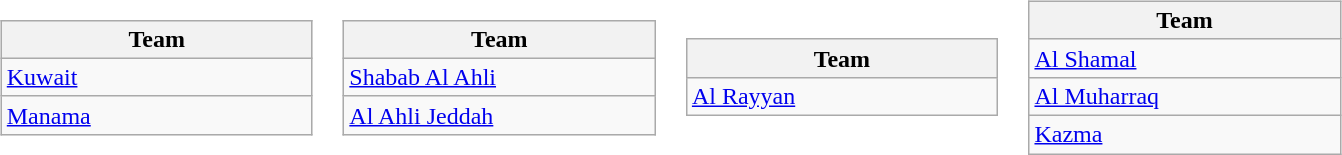<table>
<tr>
<td><br><table class="wikitable">
<tr>
<th width="200">Team</th>
</tr>
<tr>
<td> <a href='#'>Kuwait</a></td>
</tr>
<tr>
<td> <a href='#'>Manama</a></td>
</tr>
</table>
</td>
<td><br><table class="wikitable">
<tr>
<th width="200">Team</th>
</tr>
<tr>
<td> <a href='#'>Shabab Al Ahli</a></td>
</tr>
<tr>
<td> <a href='#'>Al Ahli Jeddah</a></td>
</tr>
</table>
</td>
<td><br><table class="wikitable">
<tr>
<th width="200">Team</th>
</tr>
<tr>
<td> <a href='#'>Al Rayyan</a></td>
</tr>
</table>
</td>
<td><br><table class="wikitable">
<tr>
<th width="200">Team</th>
</tr>
<tr>
<td> <a href='#'>Al Shamal</a></td>
</tr>
<tr>
<td> <a href='#'>Al Muharraq</a></td>
</tr>
<tr>
<td> <a href='#'>Kazma</a></td>
</tr>
</table>
</td>
</tr>
</table>
